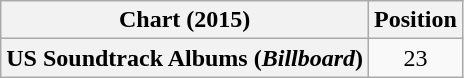<table class="wikitable sortable plainrowheaders" style="text-align:center">
<tr>
<th scope="col">Chart (2015)</th>
<th scope="col">Position</th>
</tr>
<tr>
<th scope="row">US Soundtrack Albums (<em>Billboard</em>)</th>
<td>23</td>
</tr>
</table>
